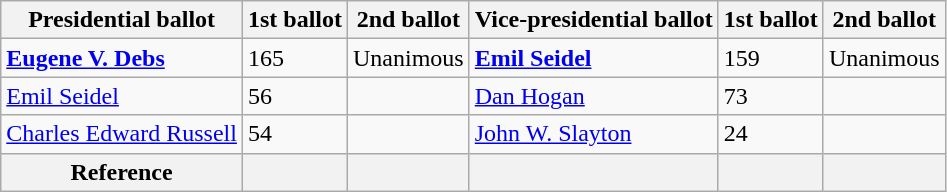<table class="wikitable" style="text-align:left">
<tr>
<th>Presidential ballot</th>
<th>1st ballot</th>
<th>2nd ballot</th>
<th>Vice-presidential ballot</th>
<th>1st ballot</th>
<th>2nd ballot</th>
</tr>
<tr>
<td><strong><a href='#'>Eugene V. Debs</a></strong></td>
<td>165</td>
<td>Unanimous</td>
<td><strong><a href='#'>Emil Seidel</a></strong></td>
<td>159</td>
<td>Unanimous</td>
</tr>
<tr>
<td><a href='#'>Emil Seidel</a></td>
<td>56</td>
<td></td>
<td><a href='#'>Dan Hogan</a></td>
<td>73</td>
<td></td>
</tr>
<tr>
<td><a href='#'>Charles Edward Russell</a></td>
<td>54</td>
<td></td>
<td><a href='#'>John W. Slayton</a></td>
<td>24</td>
<td></td>
</tr>
<tr>
<th>Reference</th>
<th></th>
<th></th>
<th></th>
<th></th>
<th></th>
</tr>
</table>
